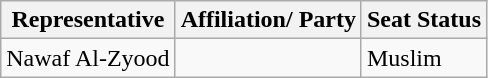<table class="wikitable">
<tr>
<th>Representative</th>
<th>Affiliation/ Party</th>
<th>Seat Status</th>
</tr>
<tr>
<td>Nawaf Al-Zyood</td>
<td></td>
<td>Muslim</td>
</tr>
</table>
